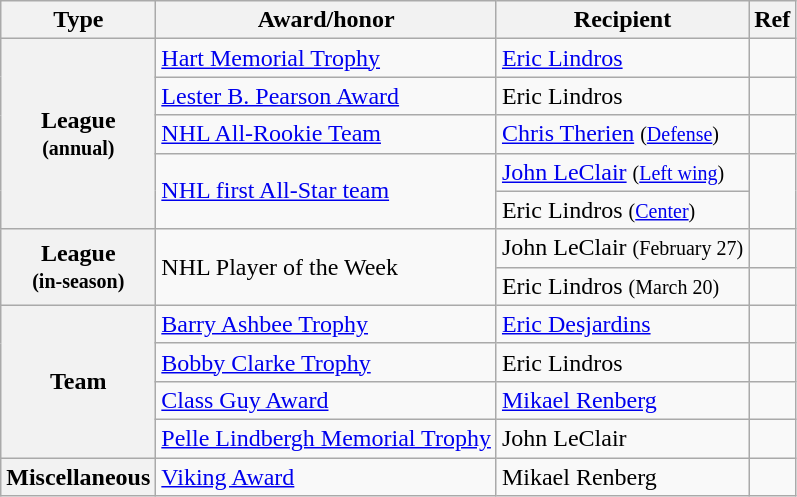<table class="wikitable">
<tr>
<th scope="col">Type</th>
<th scope="col">Award/honor</th>
<th scope="col">Recipient</th>
<th scope="col">Ref</th>
</tr>
<tr>
<th scope="row" rowspan="5">League<br><small>(annual)</small></th>
<td><a href='#'>Hart Memorial Trophy</a></td>
<td><a href='#'>Eric Lindros</a></td>
<td></td>
</tr>
<tr>
<td><a href='#'>Lester B. Pearson Award</a></td>
<td>Eric Lindros</td>
<td></td>
</tr>
<tr>
<td><a href='#'>NHL All-Rookie Team</a></td>
<td><a href='#'>Chris Therien</a> <small>(<a href='#'>Defense</a>)</small></td>
<td></td>
</tr>
<tr>
<td rowspan="2"><a href='#'>NHL first All-Star team</a></td>
<td><a href='#'>John LeClair</a> <small>(<a href='#'>Left wing</a>)</small></td>
<td rowspan="2"></td>
</tr>
<tr>
<td>Eric Lindros <small>(<a href='#'>Center</a>)</small></td>
</tr>
<tr>
<th scope="row" rowspan="2">League<br><small>(in-season)</small></th>
<td rowspan="2">NHL Player of the Week</td>
<td>John LeClair <small>(February 27)</small></td>
<td></td>
</tr>
<tr>
<td>Eric Lindros <small>(March 20)</small></td>
<td></td>
</tr>
<tr>
<th scope="row" rowspan="4">Team</th>
<td><a href='#'>Barry Ashbee Trophy</a></td>
<td><a href='#'>Eric Desjardins</a></td>
<td></td>
</tr>
<tr>
<td><a href='#'>Bobby Clarke Trophy</a></td>
<td>Eric Lindros</td>
<td></td>
</tr>
<tr>
<td><a href='#'>Class Guy Award</a></td>
<td><a href='#'>Mikael Renberg</a></td>
<td></td>
</tr>
<tr>
<td><a href='#'>Pelle Lindbergh Memorial Trophy</a></td>
<td>John LeClair</td>
<td></td>
</tr>
<tr>
<th scope="row">Miscellaneous</th>
<td><a href='#'>Viking Award</a></td>
<td>Mikael Renberg</td>
<td></td>
</tr>
</table>
